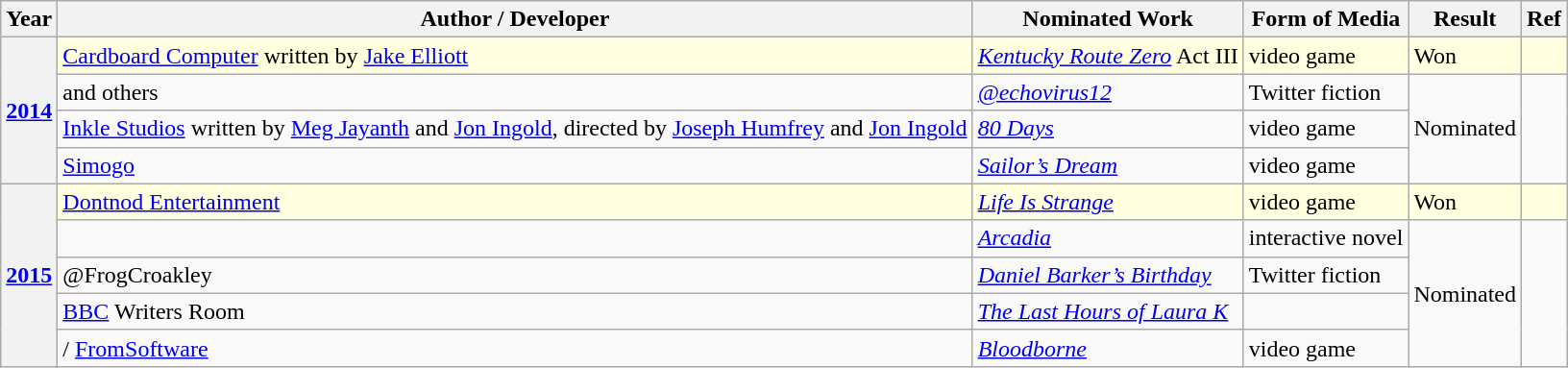<table class="wikitable sortable">
<tr>
<th>Year</th>
<th>Author / Developer</th>
<th>Nominated Work</th>
<th>Form of Media</th>
<th>Result</th>
<th>Ref</th>
</tr>
<tr style="background:lightyellow;">
<th rowspan="4"><a href='#'>2014</a></th>
<td><a href='#'>Cardboard Computer</a> written by <a href='#'>Jake Elliott</a></td>
<td><em><a href='#'>Kentucky Route Zero</a></em> Act III</td>
<td>video game</td>
<td>Won</td>
<td></td>
</tr>
<tr>
<td> and others</td>
<td><em><a href='#'>@echovirus12</a></em></td>
<td>Twitter fiction</td>
<td rowspan="3">Nominated</td>
<td rowspan="3"></td>
</tr>
<tr>
<td><a href='#'>Inkle Studios</a> written by <a href='#'>Meg Jayanth</a> and <a href='#'>Jon Ingold</a>,  directed by <a href='#'>Joseph Humfrey</a> and <a href='#'>Jon Ingold</a></td>
<td><em><a href='#'>80 Days</a></em></td>
<td>video game</td>
</tr>
<tr>
<td><a href='#'>Simogo</a></td>
<td><em><a href='#'>Sailor’s Dream</a></em></td>
<td>video game</td>
</tr>
<tr style="background:lightyellow;">
<th rowspan="5"><a href='#'>2015</a></th>
<td><a href='#'>Dontnod Entertainment</a></td>
<td><em><a href='#'>Life Is Strange</a></em></td>
<td>video game</td>
<td>Won</td>
<td></td>
</tr>
<tr>
<td></td>
<td><em><a href='#'>Arcadia</a></em></td>
<td>interactive novel</td>
<td rowspan="4">Nominated</td>
<td rowspan="4"></td>
</tr>
<tr>
<td>@FrogCroakley</td>
<td><em><a href='#'>Daniel Barker’s Birthday</a></em></td>
<td>Twitter fiction</td>
</tr>
<tr>
<td><a href='#'>BBC</a> Writers Room</td>
<td><em><a href='#'>The Last Hours of Laura K</a></em></td>
<td></td>
</tr>
<tr>
<td> / <a href='#'>FromSoftware</a></td>
<td><em><a href='#'>Bloodborne</a></em></td>
<td>video game</td>
</tr>
</table>
